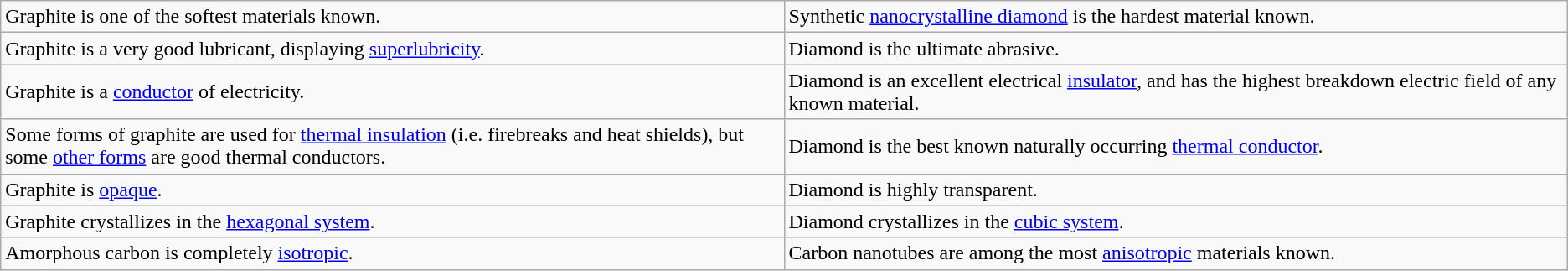<table class="wikitable">
<tr>
<td>Graphite is one of the softest materials known.</td>
<td style="width: 50%;">Synthetic <a href='#'>nanocrystalline diamond</a> is the hardest material known.</td>
</tr>
<tr>
<td>Graphite is a very good lubricant, displaying <a href='#'>superlubricity</a>.</td>
<td>Diamond is the ultimate abrasive.</td>
</tr>
<tr>
<td>Graphite is a <a href='#'>conductor</a> of electricity.</td>
<td>Diamond is an excellent electrical <a href='#'>insulator</a>, and has the highest breakdown electric field of any known material.</td>
</tr>
<tr>
<td>Some forms of graphite are used for <a href='#'>thermal insulation</a> (i.e. firebreaks and heat shields), but some <a href='#'>other forms</a> are good thermal conductors.</td>
<td>Diamond is the best known naturally occurring <a href='#'>thermal conductor</a>.</td>
</tr>
<tr>
<td>Graphite is <a href='#'>opaque</a>.</td>
<td>Diamond is highly transparent.</td>
</tr>
<tr>
<td>Graphite crystallizes in the <a href='#'>hexagonal system</a>.</td>
<td>Diamond crystallizes in the <a href='#'>cubic system</a>.</td>
</tr>
<tr>
<td>Amorphous carbon is completely <a href='#'>isotropic</a>.</td>
<td>Carbon nanotubes are among the most <a href='#'>anisotropic</a> materials known.</td>
</tr>
</table>
